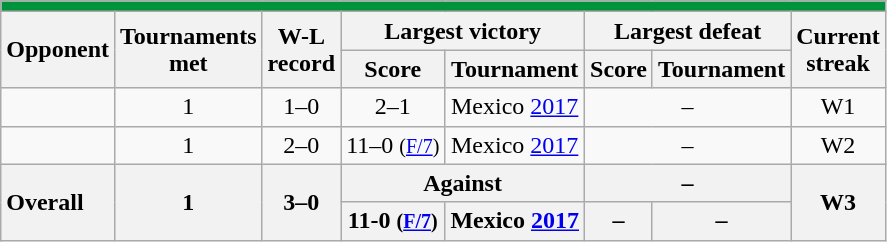<table class="wikitable" style="border-collapse:collapse; text-align:center;">
<tr>
<th colspan="8" style="background-color:#00933B"></th>
</tr>
<tr>
<th rowspan="2">Opponent</th>
<th rowspan="2">Tournaments<br>met</th>
<th rowspan="2">W-L<br>record</th>
<th colspan="2">Largest victory</th>
<th colspan="2">Largest defeat</th>
<th rowspan="2">Current<br>streak</th>
</tr>
<tr>
<th>Score</th>
<th>Tournament</th>
<th>Score</th>
<th>Tournament</th>
</tr>
<tr>
<td style="text-align:left;"></td>
<td>1</td>
<td>1–0</td>
<td>2–1</td>
<td>Mexico <a href='#'>2017</a></td>
<td colspan="2">–</td>
<td>W1</td>
</tr>
<tr>
<td style="text-align:left;"></td>
<td>1</td>
<td>2–0</td>
<td>11–0 <small>(<a href='#'>F/7</a>)</small></td>
<td>Mexico <a href='#'>2017</a></td>
<td colspan="2">–</td>
<td>W2</td>
</tr>
<tr>
<th rowspan="2" style="text-align:left;">Overall</th>
<th rowspan="2">1</th>
<th rowspan="2">3–0</th>
<th colspan="2">Against </th>
<th colspan="2">–</th>
<th rowspan="2">W3</th>
</tr>
<tr>
<th>11-0 <small>(<a href='#'>F/7</a>)</small></th>
<th>Mexico <a href='#'>2017</a></th>
<th>–</th>
<th>–</th>
</tr>
</table>
